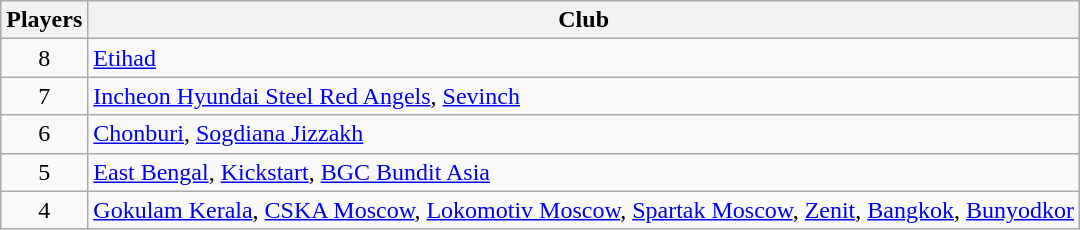<table class="wikitable">
<tr>
<th>Players</th>
<th>Club</th>
</tr>
<tr>
<td align="center">8</td>
<td> <a href='#'>Etihad</a></td>
</tr>
<tr>
<td align="center">7</td>
<td> <a href='#'>Incheon Hyundai Steel Red Angels</a>,  <a href='#'>Sevinch</a></td>
</tr>
<tr>
<td align="center">6</td>
<td> <a href='#'>Chonburi</a>,  <a href='#'>Sogdiana Jizzakh</a></td>
</tr>
<tr>
<td align="center">5</td>
<td> <a href='#'>East Bengal</a>,  <a href='#'>Kickstart</a>,  <a href='#'>BGC Bundit Asia</a></td>
</tr>
<tr>
<td align="center">4</td>
<td> <a href='#'>Gokulam Kerala</a>,  <a href='#'>CSKA Moscow</a>,  <a href='#'>Lokomotiv Moscow</a>,  <a href='#'>Spartak Moscow</a>,  <a href='#'>Zenit</a>,  <a href='#'>Bangkok</a>,  <a href='#'>Bunyodkor</a></td>
</tr>
</table>
